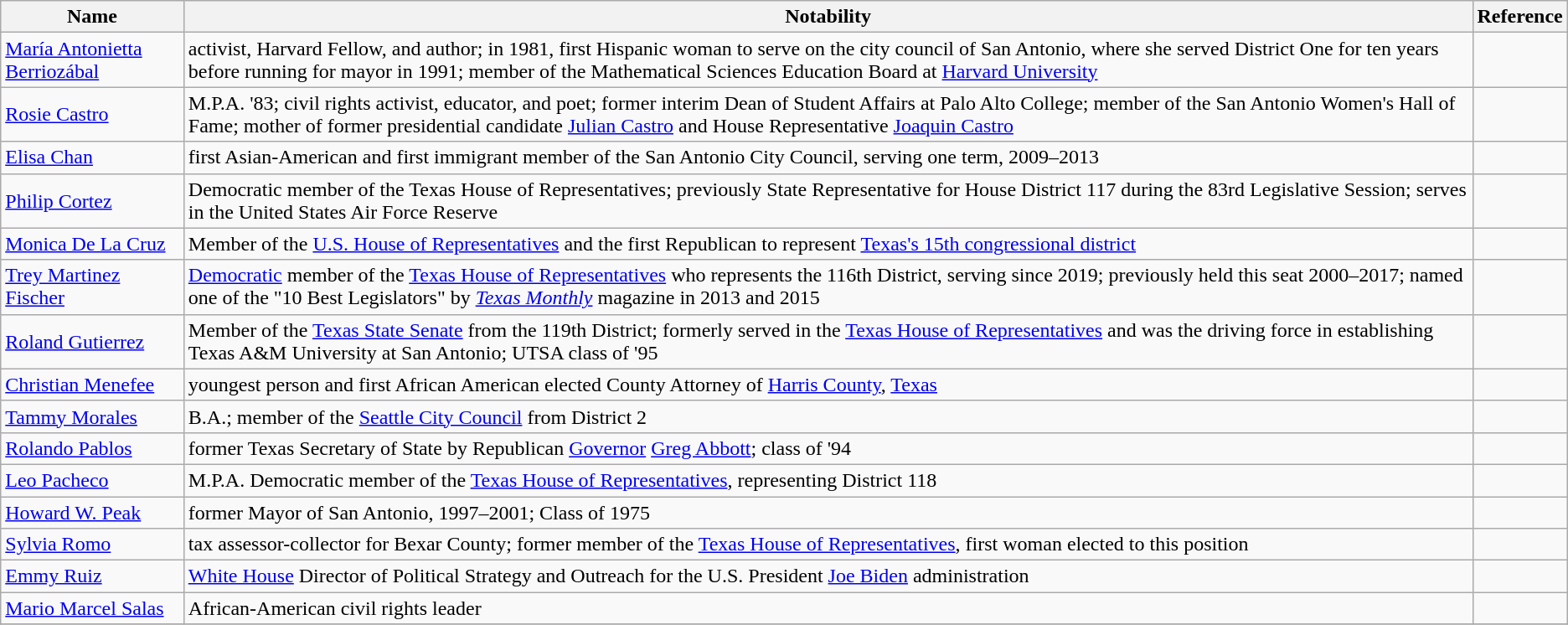<table class="wikitable sortable">
<tr>
<th>Name</th>
<th>Notability</th>
<th>Reference</th>
</tr>
<tr>
<td><a href='#'>María Antonietta Berriozábal</a></td>
<td>activist, Harvard Fellow, and author; in 1981, first Hispanic woman to serve on the city council of San Antonio, where she served District One for ten years before running for mayor in 1991; member of the Mathematical Sciences Education Board at <a href='#'>Harvard University</a></td>
<td></td>
</tr>
<tr>
<td><a href='#'>Rosie Castro</a></td>
<td>M.P.A. '83; civil rights activist, educator, and poet; former interim Dean of Student Affairs at Palo Alto College; member of the San Antonio Women's Hall of Fame; mother of former presidential candidate <a href='#'>Julian Castro</a> and House Representative <a href='#'>Joaquin Castro</a></td>
<td></td>
</tr>
<tr>
<td><a href='#'>Elisa Chan</a></td>
<td>first Asian-American and first immigrant member of the San Antonio City Council, serving one term, 2009–2013</td>
<td></td>
</tr>
<tr>
<td><a href='#'>Philip Cortez</a></td>
<td>Democratic member of the Texas House of Representatives; previously State Representative for House District 117 during the 83rd Legislative Session; serves in the United States Air Force Reserve</td>
<td></td>
</tr>
<tr>
<td><a href='#'>Monica De La Cruz</a></td>
<td>Member of the <a href='#'>U.S. House of Representatives</a> and the first Republican to represent <a href='#'>Texas's 15th congressional district</a></td>
<td></td>
</tr>
<tr>
<td><a href='#'>Trey Martinez Fischer</a></td>
<td><a href='#'>Democratic</a> member of the <a href='#'>Texas House of Representatives</a> who represents the 116th District, serving since 2019; previously held this seat 2000–2017; named one of the "10 Best Legislators" by <em><a href='#'>Texas Monthly</a></em> magazine in 2013 and 2015</td>
<td></td>
</tr>
<tr>
<td><a href='#'>Roland Gutierrez</a></td>
<td>Member of the <a href='#'>Texas State Senate</a> from the 119th District; formerly served in the <a href='#'>Texas House of Representatives</a> and was the driving force in establishing Texas A&M University at San Antonio; UTSA class of '95</td>
<td></td>
</tr>
<tr>
<td><a href='#'>Christian Menefee</a></td>
<td>youngest person and first African American elected County Attorney of <a href='#'>Harris County</a>, <a href='#'>Texas</a></td>
<td></td>
</tr>
<tr>
<td><a href='#'>Tammy Morales</a></td>
<td>B.A.; member of the <a href='#'>Seattle City Council</a> from District 2</td>
<td></td>
</tr>
<tr>
<td><a href='#'>Rolando Pablos</a></td>
<td>former Texas Secretary of State by Republican <a href='#'>Governor</a> <a href='#'>Greg Abbott</a>; class of '94</td>
<td></td>
</tr>
<tr>
<td><a href='#'>Leo Pacheco</a></td>
<td>M.P.A. Democratic member of the <a href='#'>Texas House of Representatives</a>, representing District 118</td>
<td></td>
</tr>
<tr>
<td><a href='#'>Howard W. Peak</a></td>
<td>former Mayor of San Antonio, 1997–2001; Class of 1975</td>
<td></td>
</tr>
<tr>
<td><a href='#'>Sylvia Romo</a></td>
<td>tax assessor-collector for Bexar County; former member of the <a href='#'>Texas House of Representatives</a>, first woman elected to this position</td>
<td></td>
</tr>
<tr>
<td><a href='#'>Emmy Ruiz</a></td>
<td><a href='#'>White House</a> Director of Political Strategy and Outreach for the U.S. President <a href='#'>Joe Biden</a> administration</td>
<td></td>
</tr>
<tr>
<td><a href='#'>Mario Marcel Salas</a></td>
<td>African-American civil rights leader</td>
<td></td>
</tr>
<tr>
</tr>
</table>
